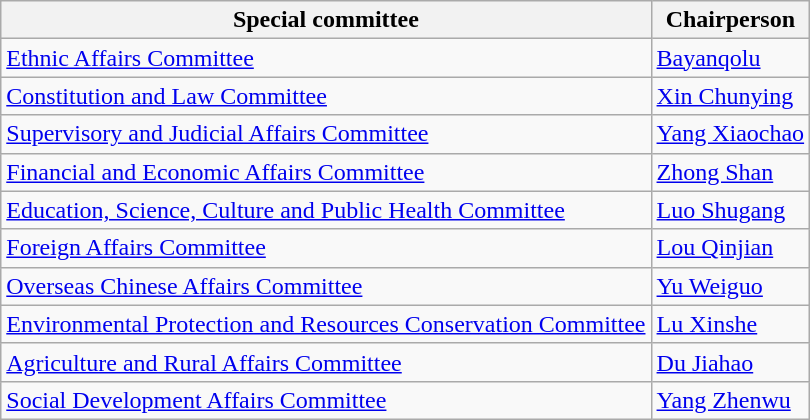<table class="wikitable">
<tr>
<th>Special committee</th>
<th>Chairperson</th>
</tr>
<tr>
<td><a href='#'>Ethnic Affairs Committee</a></td>
<td><a href='#'>Bayanqolu</a></td>
</tr>
<tr>
<td><a href='#'>Constitution and Law Committee</a></td>
<td><a href='#'>Xin Chunying</a></td>
</tr>
<tr>
<td><a href='#'>Supervisory and Judicial Affairs Committee</a></td>
<td><a href='#'>Yang Xiaochao</a></td>
</tr>
<tr>
<td><a href='#'>Financial and Economic Affairs Committee</a></td>
<td><a href='#'>Zhong Shan</a></td>
</tr>
<tr>
<td><a href='#'>Education, Science, Culture and Public Health Committee</a></td>
<td><a href='#'>Luo Shugang</a></td>
</tr>
<tr>
<td><a href='#'>Foreign Affairs Committee</a></td>
<td><a href='#'>Lou Qinjian</a></td>
</tr>
<tr>
<td><a href='#'>Overseas Chinese Affairs Committee</a></td>
<td><a href='#'>Yu Weiguo</a></td>
</tr>
<tr>
<td><a href='#'>Environmental Protection and Resources Conservation Committee</a></td>
<td><a href='#'>Lu Xinshe</a></td>
</tr>
<tr>
<td><a href='#'>Agriculture and Rural Affairs Committee</a></td>
<td><a href='#'>Du Jiahao</a></td>
</tr>
<tr>
<td><a href='#'>Social Development Affairs Committee</a></td>
<td><a href='#'>Yang Zhenwu</a></td>
</tr>
</table>
